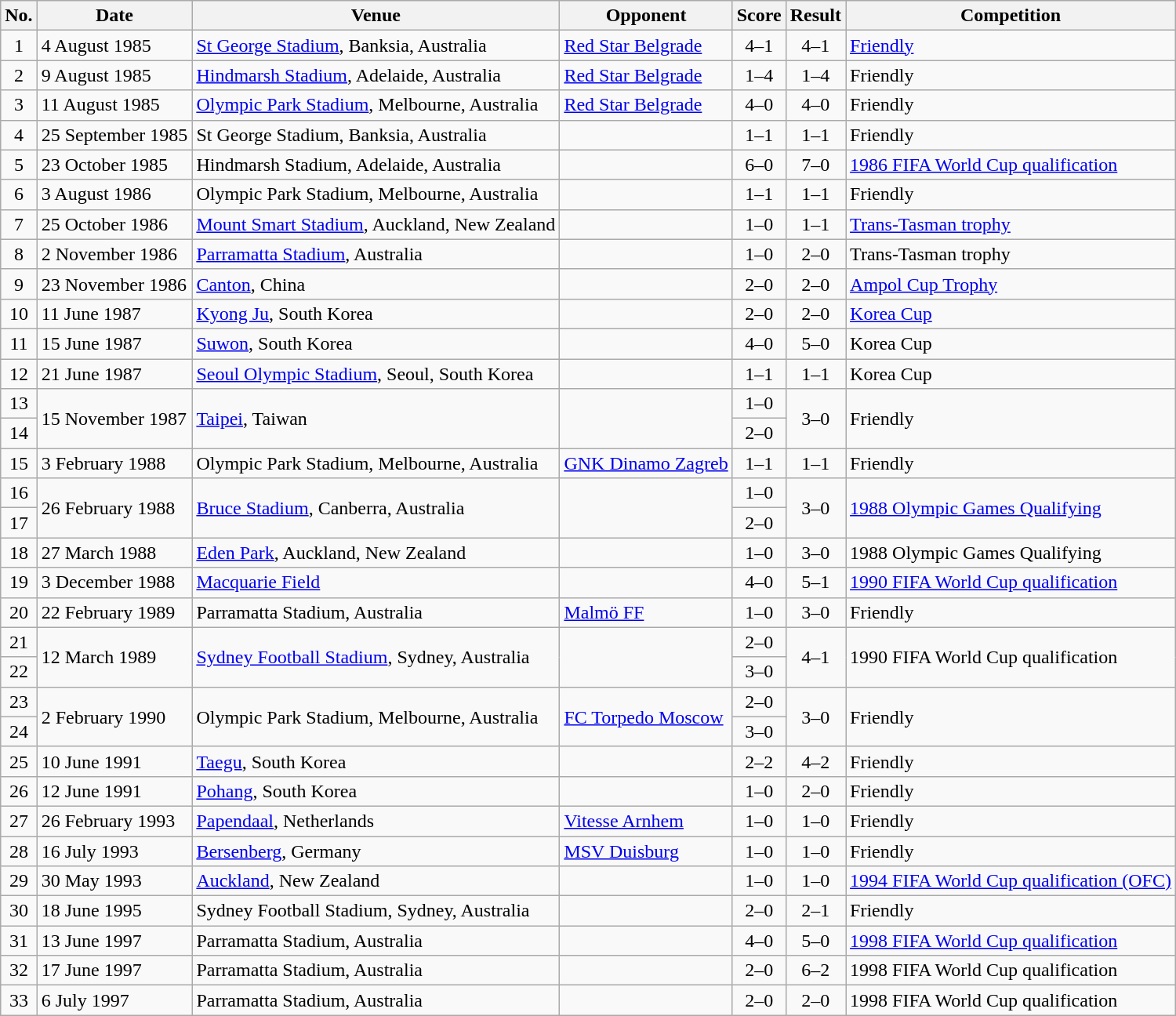<table class="wikitable sortable">
<tr>
<th scope="col">No.</th>
<th scope="col">Date</th>
<th scope="col">Venue</th>
<th scope="col">Opponent</th>
<th scope="col">Score</th>
<th scope="col">Result</th>
<th scope="col">Competition</th>
</tr>
<tr>
<td style="text-align:center">1</td>
<td>4 August 1985</td>
<td><a href='#'>St George Stadium</a>, Banksia, Australia</td>
<td> <a href='#'>Red Star Belgrade</a></td>
<td style="text-align:center">4–1</td>
<td style="text-align:center">4–1</td>
<td><a href='#'>Friendly</a></td>
</tr>
<tr>
<td style="text-align:center">2</td>
<td>9 August 1985</td>
<td><a href='#'>Hindmarsh Stadium</a>, Adelaide, Australia</td>
<td> <a href='#'>Red Star Belgrade</a></td>
<td style="text-align:center">1–4</td>
<td style="text-align:center">1–4</td>
<td>Friendly</td>
</tr>
<tr>
<td style="text-align:center">3</td>
<td>11 August 1985</td>
<td><a href='#'>Olympic Park Stadium</a>, Melbourne, Australia</td>
<td> <a href='#'>Red Star Belgrade</a></td>
<td style="text-align:center">4–0</td>
<td style="text-align:center">4–0</td>
<td>Friendly</td>
</tr>
<tr>
<td style="text-align:center">4</td>
<td>25 September 1985</td>
<td>St George Stadium, Banksia, Australia</td>
<td></td>
<td style="text-align:center">1–1</td>
<td style="text-align:center">1–1</td>
<td>Friendly</td>
</tr>
<tr>
<td style="text-align:center">5</td>
<td>23 October 1985</td>
<td>Hindmarsh Stadium, Adelaide, Australia</td>
<td></td>
<td style="text-align:center">6–0</td>
<td style="text-align:center">7–0</td>
<td><a href='#'>1986 FIFA World Cup qualification</a></td>
</tr>
<tr>
<td style="text-align:center">6</td>
<td>3 August 1986</td>
<td>Olympic Park Stadium, Melbourne, Australia</td>
<td></td>
<td style="text-align:center">1–1</td>
<td style="text-align:center">1–1</td>
<td>Friendly</td>
</tr>
<tr>
<td style="text-align:center">7</td>
<td>25 October 1986</td>
<td><a href='#'>Mount Smart Stadium</a>, Auckland, New Zealand</td>
<td></td>
<td style="text-align:center">1–0</td>
<td style="text-align:center">1–1</td>
<td><a href='#'>Trans-Tasman trophy</a></td>
</tr>
<tr>
<td style="text-align:center">8</td>
<td>2 November 1986</td>
<td><a href='#'>Parramatta Stadium</a>, Australia</td>
<td></td>
<td style="text-align:center">1–0</td>
<td style="text-align:center">2–0</td>
<td>Trans-Tasman trophy</td>
</tr>
<tr>
<td style="text-align:center">9</td>
<td>23 November 1986</td>
<td><a href='#'>Canton</a>, China</td>
<td></td>
<td style="text-align:center">2–0</td>
<td style="text-align:center">2–0</td>
<td><a href='#'>Ampol Cup Trophy</a></td>
</tr>
<tr>
<td style="text-align:center">10</td>
<td>11 June 1987</td>
<td><a href='#'>Kyong Ju</a>, South Korea</td>
<td></td>
<td style="text-align:center">2–0</td>
<td style="text-align:center">2–0</td>
<td><a href='#'>Korea Cup</a></td>
</tr>
<tr>
<td style="text-align:center">11</td>
<td>15 June 1987</td>
<td><a href='#'>Suwon</a>, South Korea</td>
<td></td>
<td style="text-align:center">4–0</td>
<td style="text-align:center">5–0</td>
<td>Korea Cup</td>
</tr>
<tr>
<td style="text-align:center">12</td>
<td>21 June 1987</td>
<td><a href='#'>Seoul Olympic Stadium</a>, Seoul, South Korea</td>
<td></td>
<td style="text-align:center">1–1</td>
<td style="text-align:center">1–1</td>
<td>Korea Cup</td>
</tr>
<tr>
<td style="text-align:center">13</td>
<td rowspan="2">15 November 1987</td>
<td rowspan="2"><a href='#'>Taipei</a>, Taiwan</td>
<td rowspan="2"></td>
<td style="text-align:center">1–0</td>
<td rowspan="2" style="text-align:center">3–0</td>
<td rowspan="2">Friendly</td>
</tr>
<tr>
<td style="text-align:center">14</td>
<td style="text-align:center">2–0</td>
</tr>
<tr>
<td style="text-align:center">15</td>
<td>3 February 1988</td>
<td>Olympic Park Stadium, Melbourne, Australia</td>
<td> <a href='#'>GNK Dinamo Zagreb</a></td>
<td style="text-align:center">1–1</td>
<td style="text-align:center">1–1</td>
<td>Friendly</td>
</tr>
<tr>
<td style="text-align:center">16</td>
<td rowspan="2">26 February 1988</td>
<td rowspan="2"><a href='#'>Bruce Stadium</a>, Canberra, Australia</td>
<td rowspan="2"></td>
<td style="text-align:center">1–0</td>
<td rowspan="2" style="text-align:center">3–0</td>
<td rowspan="2"><a href='#'>1988 Olympic Games Qualifying</a></td>
</tr>
<tr>
<td style="text-align:center">17</td>
<td style="text-align:center">2–0</td>
</tr>
<tr>
<td style="text-align:center">18</td>
<td>27 March 1988</td>
<td><a href='#'>Eden Park</a>, Auckland, New Zealand</td>
<td></td>
<td style="text-align:center">1–0</td>
<td style="text-align:center">3–0</td>
<td>1988 Olympic Games Qualifying</td>
</tr>
<tr>
<td style="text-align:center">19</td>
<td>3 December 1988</td>
<td><a href='#'>Macquarie Field</a></td>
<td></td>
<td style="text-align:center">4–0</td>
<td style="text-align:center">5–1</td>
<td><a href='#'>1990 FIFA World Cup qualification</a></td>
</tr>
<tr>
<td style="text-align:center">20</td>
<td>22 February 1989</td>
<td>Parramatta Stadium, Australia</td>
<td> <a href='#'>Malmö FF</a></td>
<td style="text-align:center">1–0</td>
<td style="text-align:center">3–0</td>
<td>Friendly</td>
</tr>
<tr>
<td style="text-align:center">21</td>
<td rowspan="2">12 March 1989</td>
<td rowspan="2"><a href='#'>Sydney Football Stadium</a>, Sydney, Australia</td>
<td rowspan="2"></td>
<td style="text-align:center">2–0</td>
<td rowspan="2" style="text-align:center">4–1</td>
<td rowspan="2">1990 FIFA World Cup qualification</td>
</tr>
<tr>
<td style="text-align:center">22</td>
<td style="text-align:center">3–0</td>
</tr>
<tr>
<td style="text-align:center">23</td>
<td rowspan="2">2 February 1990</td>
<td rowspan="2">Olympic Park Stadium, Melbourne, Australia</td>
<td rowspan="2"> <a href='#'>FC Torpedo Moscow</a></td>
<td style="text-align:center">2–0</td>
<td rowspan="2" style="text-align:center">3–0</td>
<td rowspan="2">Friendly</td>
</tr>
<tr>
<td style="text-align:center">24</td>
<td style="text-align:center">3–0</td>
</tr>
<tr>
<td style="text-align:center">25</td>
<td>10 June 1991</td>
<td><a href='#'>Taegu</a>, South Korea</td>
<td></td>
<td style="text-align:center">2–2</td>
<td style="text-align:center">4–2</td>
<td>Friendly</td>
</tr>
<tr>
<td style="text-align:center">26</td>
<td>12 June 1991</td>
<td><a href='#'>Pohang</a>, South Korea</td>
<td></td>
<td style="text-align:center">1–0</td>
<td style="text-align:center">2–0</td>
<td>Friendly</td>
</tr>
<tr>
<td style="text-align:center">27</td>
<td>26 February 1993</td>
<td><a href='#'>Papendaal</a>, Netherlands</td>
<td> <a href='#'>Vitesse Arnhem</a></td>
<td style="text-align:center">1–0</td>
<td style="text-align:center">1–0</td>
<td>Friendly</td>
</tr>
<tr>
<td style="text-align:center">28</td>
<td>16 July 1993</td>
<td><a href='#'>Bersenberg</a>, Germany</td>
<td> <a href='#'>MSV Duisburg</a></td>
<td style="text-align:center">1–0</td>
<td style="text-align:center">1–0</td>
<td>Friendly</td>
</tr>
<tr>
<td style="text-align:center">29</td>
<td>30 May 1993</td>
<td><a href='#'>Auckland</a>, New Zealand</td>
<td></td>
<td style="text-align:center">1–0</td>
<td style="text-align:center">1–0</td>
<td><a href='#'>1994 FIFA World Cup qualification (OFC)</a></td>
</tr>
<tr>
<td style="text-align:center">30</td>
<td>18 June 1995</td>
<td>Sydney Football Stadium, Sydney, Australia</td>
<td></td>
<td style="text-align:center">2–0</td>
<td style="text-align:center">2–1</td>
<td>Friendly</td>
</tr>
<tr>
<td style="text-align:center">31</td>
<td>13 June 1997</td>
<td>Parramatta Stadium, Australia</td>
<td></td>
<td style="text-align:center">4–0</td>
<td style="text-align:center">5–0</td>
<td><a href='#'>1998 FIFA World Cup qualification</a></td>
</tr>
<tr>
<td style="text-align:center">32</td>
<td>17 June 1997</td>
<td>Parramatta Stadium, Australia</td>
<td></td>
<td style="text-align:center">2–0</td>
<td style="text-align:center">6–2</td>
<td>1998 FIFA World Cup qualification</td>
</tr>
<tr>
<td style="text-align:center">33</td>
<td>6 July 1997</td>
<td>Parramatta Stadium, Australia</td>
<td></td>
<td style="text-align:center">2–0</td>
<td style="text-align:center">2–0</td>
<td>1998 FIFA World Cup qualification</td>
</tr>
</table>
